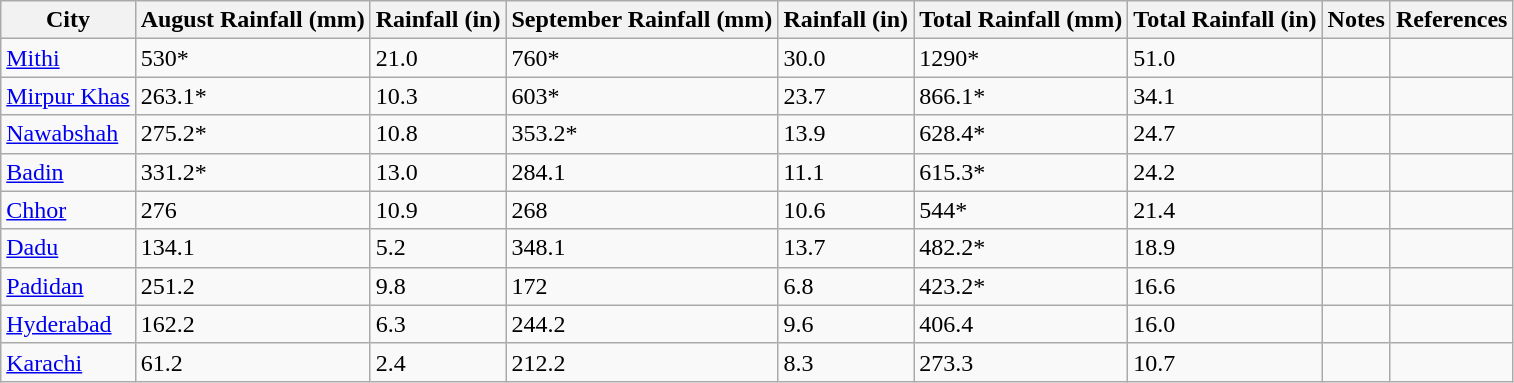<table class="sortable wikitable">
<tr>
<th>City</th>
<th>August Rainfall (mm)</th>
<th>Rainfall (in)</th>
<th>September Rainfall (mm)</th>
<th>Rainfall (in)</th>
<th>Total Rainfall (mm)</th>
<th>Total Rainfall (in)</th>
<th>Notes</th>
<th>References</th>
</tr>
<tr>
<td><a href='#'>Mithi</a></td>
<td>530*</td>
<td>21.0</td>
<td>760*</td>
<td>30.0</td>
<td>1290*</td>
<td>51.0</td>
<td></td>
<td></td>
</tr>
<tr>
<td><a href='#'>Mirpur Khas</a></td>
<td>263.1*</td>
<td>10.3</td>
<td>603*</td>
<td>23.7</td>
<td>866.1*</td>
<td>34.1</td>
<td></td>
<td></td>
</tr>
<tr>
<td><a href='#'>Nawabshah</a></td>
<td>275.2*</td>
<td>10.8</td>
<td>353.2*</td>
<td>13.9</td>
<td>628.4*</td>
<td>24.7</td>
<td></td>
<td></td>
</tr>
<tr>
<td><a href='#'>Badin</a></td>
<td>331.2*</td>
<td>13.0</td>
<td>284.1</td>
<td>11.1</td>
<td>615.3*</td>
<td>24.2</td>
<td></td>
<td></td>
</tr>
<tr>
<td><a href='#'>Chhor</a></td>
<td>276</td>
<td>10.9</td>
<td>268</td>
<td>10.6</td>
<td>544*</td>
<td>21.4</td>
<td></td>
<td></td>
</tr>
<tr>
<td><a href='#'>Dadu</a></td>
<td>134.1</td>
<td>5.2</td>
<td>348.1</td>
<td>13.7</td>
<td>482.2*</td>
<td>18.9</td>
<td></td>
<td></td>
</tr>
<tr>
<td><a href='#'>Padidan</a></td>
<td>251.2</td>
<td>9.8</td>
<td>172</td>
<td>6.8</td>
<td>423.2*</td>
<td>16.6</td>
<td></td>
<td></td>
</tr>
<tr>
<td><a href='#'>Hyderabad</a></td>
<td>162.2</td>
<td>6.3</td>
<td>244.2</td>
<td>9.6</td>
<td>406.4</td>
<td>16.0</td>
<td></td>
<td></td>
</tr>
<tr>
<td><a href='#'>Karachi</a></td>
<td>61.2</td>
<td>2.4</td>
<td>212.2</td>
<td>8.3</td>
<td>273.3</td>
<td>10.7</td>
<td></td>
<td></td>
</tr>
</table>
